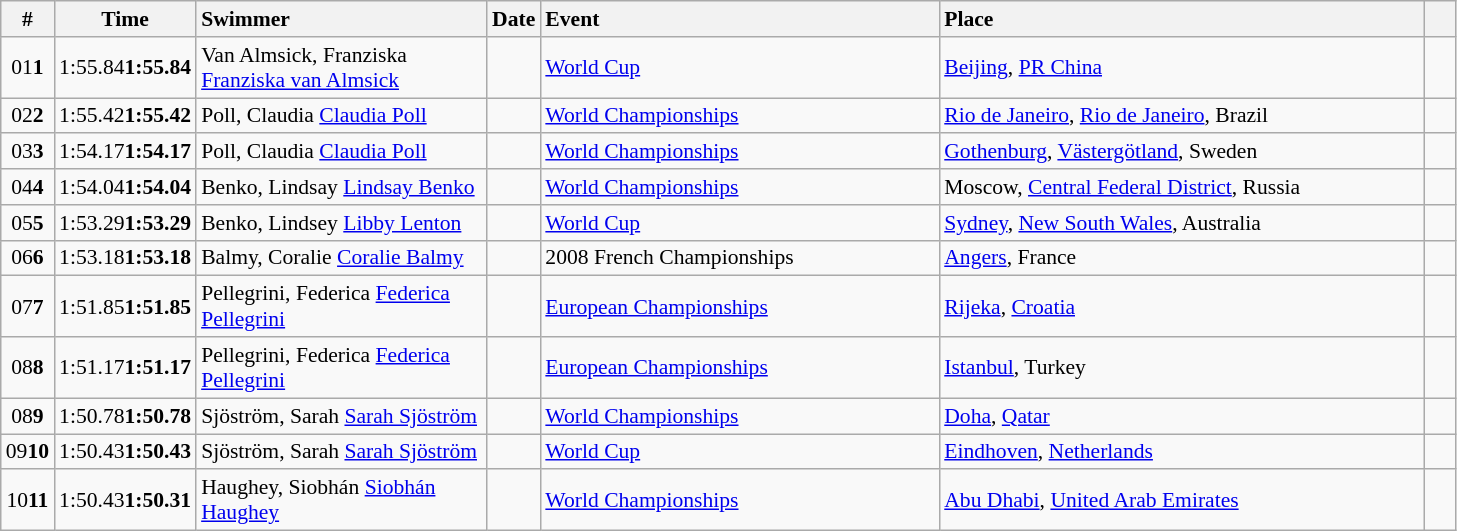<table class="wikitable sortable" style="font-size:90%;">
<tr ">
<th style="width: 1em">#</th>
<th style="width: 3em">Time</th>
<th style="text-align:left; width:13em;">Swimmer</th>
<th>Date</th>
<th style="text-align:left; width:18em;">Event</th>
<th style="text-align:left; width:22em;">Place</th>
<th style="text-align:left; width:1em;"></th>
</tr>
<tr>
<td style="text-align:center;"><span>01</span><strong>1</strong></td>
<td style="text-align:center;"><span>1:55.84</span><strong>1:55.84</strong></td>
<td><span>Van Almsick, Franziska</span> <a href='#'>Franziska van Almsick</a></td>
<td style="text-align:center;"></td>
<td><a href='#'>World Cup</a></td>
<td><a href='#'>Beijing</a>,  <a href='#'>PR China</a></td>
<td></td>
</tr>
<tr>
<td style="text-align:center;"><span>02</span><strong>2</strong></td>
<td style="text-align:center;"><span>1:55.42</span><strong>1:55.42</strong></td>
<td><span>Poll, Claudia</span> <a href='#'>Claudia Poll</a></td>
<td style="text-align:center;"></td>
<td><a href='#'>World Championships</a></td>
<td><a href='#'>Rio de Janeiro</a>, <a href='#'>Rio de Janeiro</a>, Brazil</td>
<td></td>
</tr>
<tr>
<td style="text-align:center;"><span>03</span><strong>3</strong></td>
<td style="text-align:center;"><span>1:54.17</span><strong>1:54.17</strong></td>
<td><span>Poll, Claudia</span> <a href='#'>Claudia Poll</a></td>
<td style="text-align:center;"></td>
<td><a href='#'>World Championships</a></td>
<td><a href='#'>Gothenburg</a>, <a href='#'>Västergötland</a>, Sweden</td>
<td></td>
</tr>
<tr>
<td style="text-align:center;"><span>04</span><strong>4</strong></td>
<td style="text-align:center;"><span>1:54.04</span><strong>1:54.04</strong></td>
<td><span>Benko, Lindsay</span> <a href='#'>Lindsay Benko</a></td>
<td style="text-align:center;"></td>
<td><a href='#'>World Championships</a></td>
<td>Moscow, <a href='#'>Central Federal District</a>, Russia</td>
<td></td>
</tr>
<tr>
<td style="text-align:center;"><span>05</span><strong>5</strong></td>
<td style="text-align:center;"><span>1:53.29</span><strong>1:53.29</strong></td>
<td><span>Benko, Lindsey</span> <a href='#'>Libby Lenton</a></td>
<td style="text-align:center;"></td>
<td><a href='#'>World Cup</a></td>
<td><a href='#'>Sydney</a>, <a href='#'>New South Wales</a>, Australia</td>
<td></td>
</tr>
<tr>
<td style="text-align:center;"><span>06</span><strong>6</strong></td>
<td style="text-align:center;"><span>1:53.18</span><strong>1:53.18</strong></td>
<td><span>Balmy, Coralie</span> <a href='#'>Coralie Balmy</a></td>
<td style="text-align:center;"></td>
<td>2008 French Championships</td>
<td><a href='#'>Angers</a>, France</td>
<td></td>
</tr>
<tr>
<td style="text-align:center;"><span>07</span><strong>7</strong></td>
<td style="text-align:center;"><span>1:51.85</span><strong>1:51.85</strong></td>
<td><span>Pellegrini, Federica</span> <a href='#'>Federica Pellegrini</a></td>
<td style="text-align:center;"></td>
<td><a href='#'>European Championships</a></td>
<td><a href='#'>Rijeka</a>, <a href='#'>Croatia</a></td>
<td></td>
</tr>
<tr>
<td style="text-align:center;"><span>08</span><strong>8</strong></td>
<td style="text-align:center;"><span>1:51.17</span><strong>1:51.17</strong></td>
<td><span>Pellegrini, Federica</span> <a href='#'>Federica Pellegrini</a></td>
<td style="text-align:center;"></td>
<td><a href='#'>European Championships</a></td>
<td><a href='#'>Istanbul</a>, Turkey</td>
<td></td>
</tr>
<tr>
<td style="text-align:center;"><span>08</span><strong>9</strong></td>
<td style="text-align:center;"><span>1:50.78</span><strong>1:50.78</strong></td>
<td><span>Sjöström, Sarah</span> <a href='#'>Sarah Sjöström</a></td>
<td style="text-align:center;"></td>
<td><a href='#'>World Championships</a></td>
<td><a href='#'>Doha</a>, <a href='#'>Qatar</a></td>
<td></td>
</tr>
<tr>
<td style="text-align:center;"><span>09</span><strong>10</strong></td>
<td style="text-align:center;"><span>1:50.43</span><strong>1:50.43</strong></td>
<td><span>Sjöström, Sarah</span> <a href='#'>Sarah Sjöström</a></td>
<td style="text-align:center;"></td>
<td><a href='#'>World Cup</a></td>
<td><a href='#'>Eindhoven</a>, <a href='#'>Netherlands</a></td>
<td></td>
</tr>
<tr>
<td style="text-align:center;"><span>10</span><strong>11</strong></td>
<td style="text-align:center;"><span>1:50.43</span><strong>1:50.31</strong></td>
<td><span>Haughey, Siobhán</span> <a href='#'>Siobhán Haughey</a></td>
<td style="text-align:center;"></td>
<td><a href='#'>World Championships</a></td>
<td><a href='#'>Abu Dhabi</a>, <a href='#'>United Arab Emirates</a></td>
<td></td>
</tr>
</table>
